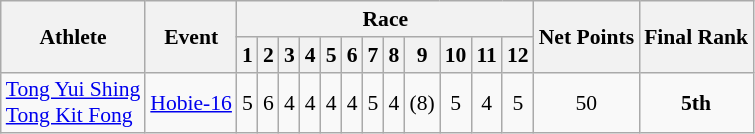<table class="wikitable" border="1" style="font-size:90%">
<tr>
<th rowspan=2>Athlete</th>
<th rowspan=2>Event</th>
<th colspan=12>Race</th>
<th rowspan=2>Net Points</th>
<th rowspan=2>Final Rank</th>
</tr>
<tr>
<th>1</th>
<th>2</th>
<th>3</th>
<th>4</th>
<th>5</th>
<th>6</th>
<th>7</th>
<th>8</th>
<th>9</th>
<th>10</th>
<th>11</th>
<th>12</th>
</tr>
<tr align=center>
<td align=left><a href='#'>Tong Yui Shing</a><br><a href='#'>Tong Kit Fong</a></td>
<td align=left><a href='#'>Hobie-16</a></td>
<td>5</td>
<td>6</td>
<td>4</td>
<td>4</td>
<td>4</td>
<td>4</td>
<td>5</td>
<td>4</td>
<td>(8)</td>
<td>5</td>
<td>4</td>
<td>5</td>
<td>50</td>
<td><strong>5th</strong></td>
</tr>
</table>
